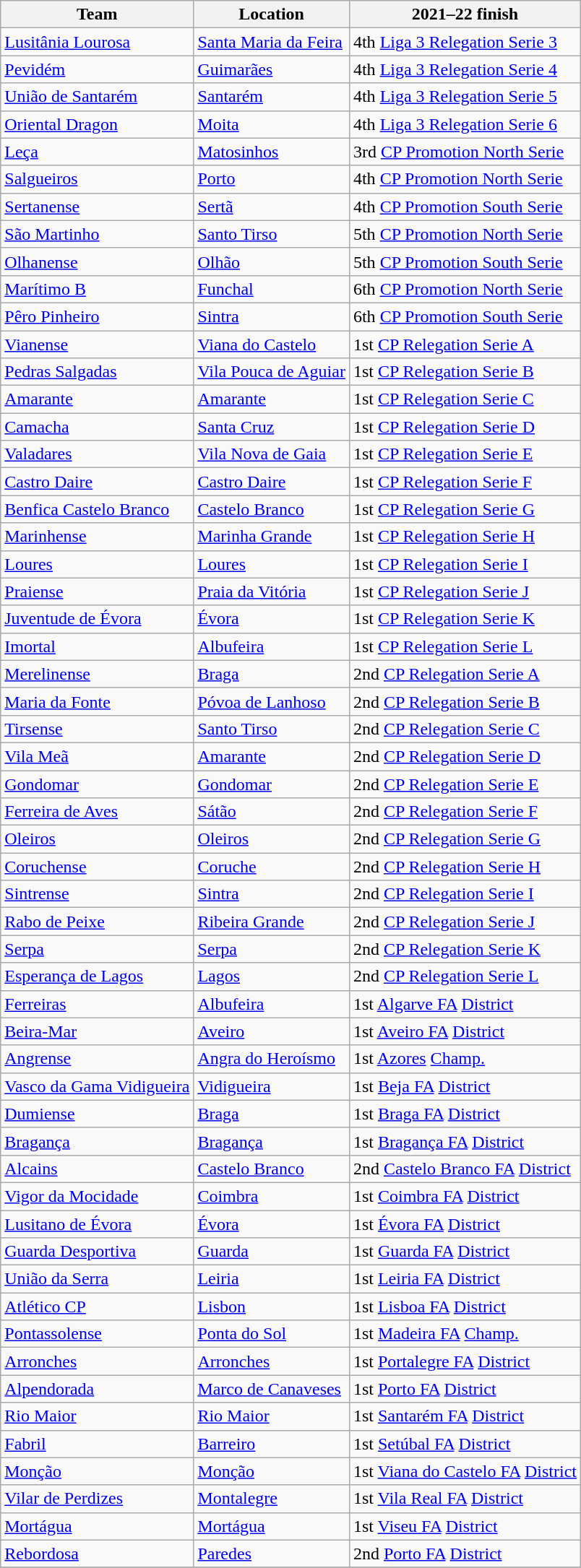<table class="wikitable sortable">
<tr>
<th data-sort-type=text>Team</th>
<th>Location</th>
<th>2021–22 finish</th>
</tr>
<tr>
<td><a href='#'>Lusitânia Lourosa</a></td>
<td><a href='#'>Santa Maria da Feira</a></td>
<td>4th <a href='#'>Liga 3 Relegation Serie 3</a></td>
</tr>
<tr>
<td><a href='#'>Pevidém</a></td>
<td><a href='#'>Guimarães</a></td>
<td>4th <a href='#'>Liga 3 Relegation Serie 4</a></td>
</tr>
<tr>
<td><a href='#'>União de Santarém</a></td>
<td><a href='#'>Santarém</a></td>
<td>4th <a href='#'>Liga 3 Relegation Serie 5</a></td>
</tr>
<tr>
<td><a href='#'>Oriental Dragon</a></td>
<td><a href='#'>Moita</a></td>
<td>4th <a href='#'>Liga 3 Relegation Serie 6</a></td>
</tr>
<tr>
<td><a href='#'>Leça</a></td>
<td><a href='#'>Matosinhos</a></td>
<td>3rd <a href='#'>CP Promotion North Serie</a></td>
</tr>
<tr>
<td><a href='#'>Salgueiros</a></td>
<td><a href='#'>Porto</a></td>
<td>4th <a href='#'>CP Promotion North Serie</a></td>
</tr>
<tr>
<td><a href='#'>Sertanense</a></td>
<td><a href='#'>Sertã</a></td>
<td>4th <a href='#'>CP Promotion South Serie</a></td>
</tr>
<tr>
<td><a href='#'>São Martinho</a></td>
<td><a href='#'>Santo Tirso</a></td>
<td>5th <a href='#'>CP Promotion North Serie</a></td>
</tr>
<tr>
<td><a href='#'>Olhanense</a></td>
<td><a href='#'>Olhão</a></td>
<td>5th <a href='#'>CP Promotion South Serie</a></td>
</tr>
<tr>
<td><a href='#'>Marítimo B</a></td>
<td> <a href='#'>Funchal</a></td>
<td>6th <a href='#'>CP Promotion North Serie</a></td>
</tr>
<tr>
<td><a href='#'>Pêro Pinheiro</a></td>
<td><a href='#'>Sintra</a></td>
<td>6th <a href='#'>CP Promotion South Serie</a></td>
</tr>
<tr>
<td><a href='#'>Vianense</a></td>
<td><a href='#'>Viana do Castelo</a></td>
<td>1st <a href='#'>CP Relegation Serie A</a></td>
</tr>
<tr>
<td><a href='#'>Pedras Salgadas</a></td>
<td><a href='#'>Vila Pouca de Aguiar</a></td>
<td>1st <a href='#'>CP Relegation Serie B</a></td>
</tr>
<tr>
<td><a href='#'>Amarante</a></td>
<td><a href='#'>Amarante</a></td>
<td>1st <a href='#'>CP Relegation Serie C</a></td>
</tr>
<tr>
<td><a href='#'>Camacha</a></td>
<td> <a href='#'>Santa Cruz</a></td>
<td>1st <a href='#'>CP Relegation Serie D</a></td>
</tr>
<tr>
<td><a href='#'>Valadares</a></td>
<td><a href='#'>Vila Nova de Gaia</a></td>
<td>1st <a href='#'>CP Relegation Serie E</a></td>
</tr>
<tr>
<td><a href='#'>Castro Daire</a></td>
<td><a href='#'>Castro Daire</a></td>
<td>1st <a href='#'>CP Relegation Serie F</a></td>
</tr>
<tr>
<td><a href='#'>Benfica Castelo Branco</a></td>
<td><a href='#'>Castelo Branco</a></td>
<td>1st <a href='#'>CP Relegation Serie G</a></td>
</tr>
<tr>
<td><a href='#'>Marinhense</a></td>
<td><a href='#'>Marinha Grande</a></td>
<td>1st <a href='#'>CP Relegation Serie H</a></td>
</tr>
<tr>
<td><a href='#'>Loures</a></td>
<td><a href='#'>Loures</a></td>
<td>1st <a href='#'>CP Relegation Serie I</a></td>
</tr>
<tr>
<td><a href='#'>Praiense</a></td>
<td> <a href='#'>Praia da Vitória</a></td>
<td>1st <a href='#'>CP Relegation Serie J</a></td>
</tr>
<tr>
<td><a href='#'>Juventude de Évora</a></td>
<td><a href='#'>Évora</a></td>
<td>1st <a href='#'>CP Relegation Serie K</a></td>
</tr>
<tr>
<td><a href='#'>Imortal</a></td>
<td><a href='#'>Albufeira</a></td>
<td>1st <a href='#'>CP Relegation Serie L</a></td>
</tr>
<tr>
<td><a href='#'>Merelinense</a></td>
<td><a href='#'>Braga</a></td>
<td>2nd <a href='#'>CP Relegation Serie A</a></td>
</tr>
<tr>
<td><a href='#'>Maria da Fonte</a></td>
<td><a href='#'>Póvoa de Lanhoso</a></td>
<td>2nd <a href='#'>CP Relegation Serie B</a></td>
</tr>
<tr>
<td><a href='#'>Tirsense</a></td>
<td><a href='#'>Santo Tirso</a></td>
<td>2nd <a href='#'>CP Relegation Serie C</a></td>
</tr>
<tr>
<td><a href='#'>Vila Meã</a></td>
<td><a href='#'>Amarante</a></td>
<td>2nd <a href='#'>CP Relegation Serie D</a></td>
</tr>
<tr>
<td><a href='#'>Gondomar</a></td>
<td><a href='#'>Gondomar</a></td>
<td>2nd <a href='#'>CP Relegation Serie E</a></td>
</tr>
<tr>
<td><a href='#'>Ferreira de Aves</a></td>
<td><a href='#'>Sátão</a></td>
<td>2nd <a href='#'>CP Relegation Serie F</a></td>
</tr>
<tr>
<td><a href='#'>Oleiros</a></td>
<td><a href='#'>Oleiros</a></td>
<td>2nd <a href='#'>CP Relegation Serie G</a></td>
</tr>
<tr>
<td><a href='#'>Coruchense</a></td>
<td><a href='#'>Coruche</a></td>
<td>2nd <a href='#'>CP Relegation Serie H</a></td>
</tr>
<tr>
<td><a href='#'>Sintrense</a></td>
<td><a href='#'>Sintra</a></td>
<td>2nd <a href='#'>CP Relegation Serie I</a></td>
</tr>
<tr>
<td><a href='#'>Rabo de Peixe</a></td>
<td> <a href='#'>Ribeira Grande</a></td>
<td>2nd <a href='#'>CP Relegation Serie J</a></td>
</tr>
<tr>
<td><a href='#'>Serpa</a></td>
<td><a href='#'>Serpa</a></td>
<td>2nd <a href='#'>CP Relegation Serie K</a></td>
</tr>
<tr>
<td><a href='#'>Esperança de Lagos</a></td>
<td><a href='#'>Lagos</a></td>
<td>2nd <a href='#'>CP Relegation Serie L</a></td>
</tr>
<tr>
<td><a href='#'>Ferreiras</a></td>
<td><a href='#'>Albufeira</a></td>
<td>1st <a href='#'>Algarve FA</a> <a href='#'>District</a></td>
</tr>
<tr>
<td><a href='#'>Beira-Mar</a></td>
<td><a href='#'>Aveiro</a></td>
<td>1st <a href='#'>Aveiro FA</a> <a href='#'>District</a></td>
</tr>
<tr>
<td><a href='#'>Angrense</a></td>
<td> <a href='#'>Angra do Heroísmo</a></td>
<td>1st <a href='#'>Azores</a> <a href='#'>Champ.</a></td>
</tr>
<tr>
<td><a href='#'>Vasco da Gama Vidigueira</a></td>
<td><a href='#'>Vidigueira</a></td>
<td>1st <a href='#'>Beja FA</a> <a href='#'>District</a></td>
</tr>
<tr>
<td><a href='#'>Dumiense</a></td>
<td><a href='#'>Braga</a></td>
<td>1st <a href='#'>Braga FA</a> <a href='#'>District</a></td>
</tr>
<tr>
<td><a href='#'>Bragança</a></td>
<td><a href='#'>Bragança</a></td>
<td>1st <a href='#'>Bragança FA</a> <a href='#'>District</a></td>
</tr>
<tr>
<td><a href='#'>Alcains</a></td>
<td><a href='#'>Castelo Branco</a></td>
<td>2nd <a href='#'>Castelo Branco FA</a> <a href='#'>District</a></td>
</tr>
<tr>
<td><a href='#'>Vigor da Mocidade</a></td>
<td><a href='#'>Coimbra</a></td>
<td>1st <a href='#'>Coimbra FA</a> <a href='#'>District</a></td>
</tr>
<tr>
<td><a href='#'>Lusitano de Évora</a></td>
<td><a href='#'>Évora</a></td>
<td>1st <a href='#'>Évora FA</a> <a href='#'>District</a></td>
</tr>
<tr>
<td><a href='#'>Guarda Desportiva</a></td>
<td><a href='#'>Guarda</a></td>
<td>1st <a href='#'>Guarda FA</a> <a href='#'>District</a></td>
</tr>
<tr>
<td><a href='#'>União da Serra</a></td>
<td><a href='#'>Leiria</a></td>
<td>1st <a href='#'>Leiria FA</a> <a href='#'>District</a></td>
</tr>
<tr>
<td><a href='#'>Atlético CP</a></td>
<td><a href='#'>Lisbon</a></td>
<td>1st <a href='#'>Lisboa FA</a> <a href='#'>District</a></td>
</tr>
<tr>
<td><a href='#'>Pontassolense</a></td>
<td> <a href='#'>Ponta do Sol</a></td>
<td>1st <a href='#'>Madeira FA</a> <a href='#'>Champ.</a></td>
</tr>
<tr>
<td><a href='#'>Arronches</a></td>
<td><a href='#'>Arronches</a></td>
<td>1st <a href='#'>Portalegre FA</a> <a href='#'>District</a></td>
</tr>
<tr>
<td><a href='#'>Alpendorada</a></td>
<td><a href='#'>Marco de Canaveses</a></td>
<td>1st <a href='#'>Porto FA</a> <a href='#'>District</a></td>
</tr>
<tr>
<td><a href='#'>Rio Maior</a></td>
<td><a href='#'>Rio Maior</a></td>
<td>1st <a href='#'>Santarém FA</a> <a href='#'>District</a></td>
</tr>
<tr>
<td><a href='#'>Fabril</a></td>
<td><a href='#'>Barreiro</a></td>
<td>1st <a href='#'>Setúbal FA</a> <a href='#'>District</a></td>
</tr>
<tr>
<td><a href='#'>Monção</a></td>
<td><a href='#'>Monção</a></td>
<td>1st <a href='#'>Viana do Castelo FA</a> <a href='#'>District</a></td>
</tr>
<tr>
<td><a href='#'>Vilar de Perdizes</a></td>
<td><a href='#'>Montalegre</a></td>
<td>1st <a href='#'>Vila Real FA</a> <a href='#'>District</a></td>
</tr>
<tr>
<td><a href='#'>Mortágua</a></td>
<td><a href='#'>Mortágua</a></td>
<td>1st <a href='#'>Viseu FA</a> <a href='#'>District</a></td>
</tr>
<tr>
<td><a href='#'>Rebordosa</a></td>
<td><a href='#'>Paredes</a></td>
<td>2nd <a href='#'>Porto FA</a> <a href='#'>District</a></td>
</tr>
<tr>
</tr>
</table>
